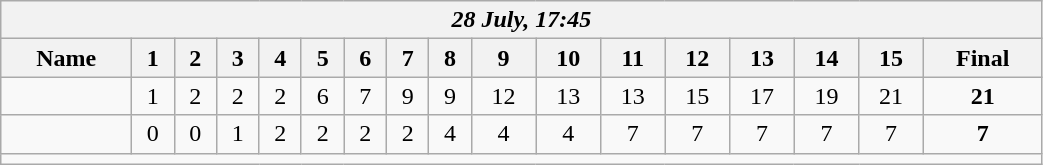<table class=wikitable style="text-align:center; width: 55%">
<tr>
<th colspan=17><em>28 July, 17:45</em></th>
</tr>
<tr>
<th>Name</th>
<th>1</th>
<th>2</th>
<th>3</th>
<th>4</th>
<th>5</th>
<th>6</th>
<th>7</th>
<th>8</th>
<th>9</th>
<th>10</th>
<th>11</th>
<th>12</th>
<th>13</th>
<th>14</th>
<th>15</th>
<th>Final</th>
</tr>
<tr>
<td align=left><strong></strong></td>
<td>1</td>
<td>2</td>
<td>2</td>
<td>2</td>
<td>6</td>
<td>7</td>
<td>9</td>
<td>9</td>
<td>12</td>
<td>13</td>
<td>13</td>
<td>15</td>
<td>17</td>
<td>19</td>
<td>21</td>
<td><strong>21</strong></td>
</tr>
<tr>
<td align=left></td>
<td>0</td>
<td>0</td>
<td>1</td>
<td>2</td>
<td>2</td>
<td>2</td>
<td>2</td>
<td>4</td>
<td>4</td>
<td>4</td>
<td>7</td>
<td>7</td>
<td>7</td>
<td>7</td>
<td>7</td>
<td><strong>7</strong></td>
</tr>
<tr>
<td colspan=17></td>
</tr>
</table>
